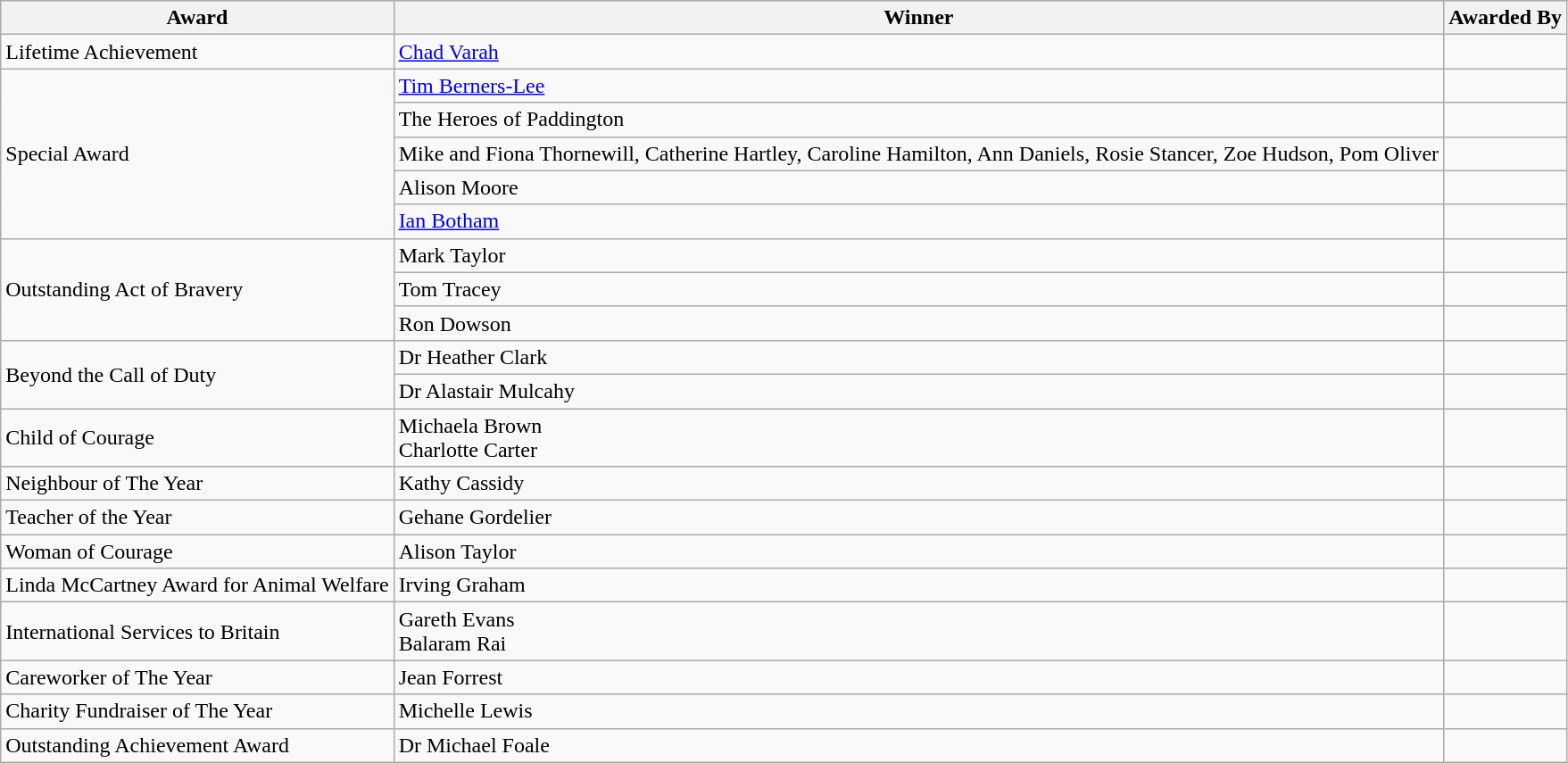<table class="wikitable sortable">
<tr>
<th>Award</th>
<th>Winner</th>
<th>Awarded By</th>
</tr>
<tr>
<td>Lifetime Achievement</td>
<td><a href='#'>Chad Varah</a></td>
<td></td>
</tr>
<tr>
<td rowspan=5>Special Award</td>
<td><a href='#'>Tim Berners-Lee</a></td>
<td></td>
</tr>
<tr>
<td>The Heroes of Paddington</td>
<td></td>
</tr>
<tr>
<td>Mike and Fiona Thornewill, Catherine Hartley, Caroline Hamilton, Ann Daniels, Rosie Stancer, Zoe Hudson, Pom Oliver</td>
<td></td>
</tr>
<tr>
<td>Alison Moore</td>
<td></td>
</tr>
<tr>
<td><a href='#'>Ian Botham</a></td>
<td></td>
</tr>
<tr>
<td rowspan=3>Outstanding Act of Bravery</td>
<td>Mark Taylor</td>
<td></td>
</tr>
<tr>
<td>Tom Tracey</td>
<td></td>
</tr>
<tr>
<td>Ron Dowson</td>
<td></td>
</tr>
<tr>
<td rowspan=2>Beyond the Call of Duty</td>
<td>Dr Heather Clark</td>
<td></td>
</tr>
<tr>
<td>Dr Alastair Mulcahy</td>
<td></td>
</tr>
<tr>
<td>Child of Courage</td>
<td>Michaela Brown<br>Charlotte Carter</td>
<td></td>
</tr>
<tr>
<td>Neighbour of The Year</td>
<td>Kathy Cassidy</td>
<td></td>
</tr>
<tr>
<td>Teacher of the Year</td>
<td>Gehane Gordelier</td>
<td></td>
</tr>
<tr>
<td>Woman of Courage</td>
<td>Alison Taylor</td>
<td></td>
</tr>
<tr>
<td>Linda McCartney Award for Animal Welfare</td>
<td>Irving Graham</td>
<td></td>
</tr>
<tr>
<td>International Services to Britain</td>
<td>Gareth Evans<br>Balaram Rai</td>
<td></td>
</tr>
<tr>
<td>Careworker of The Year</td>
<td>Jean Forrest</td>
<td></td>
</tr>
<tr>
<td>Charity Fundraiser of The Year</td>
<td>Michelle Lewis</td>
<td></td>
</tr>
<tr>
<td>Outstanding Achievement Award</td>
<td>Dr Michael Foale</td>
<td></td>
</tr>
</table>
